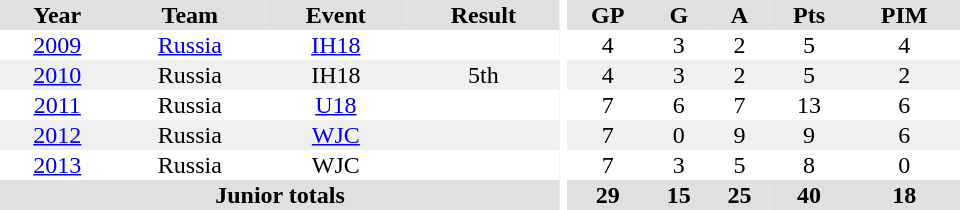<table border="0" cellpadding="1" cellspacing="0" ID="Table3" style="text-align:center; width:40em">
<tr ALIGN="center" bgcolor="#e0e0e0">
<th>Year</th>
<th>Team</th>
<th>Event</th>
<th>Result</th>
<th rowspan="99" bgcolor="#ffffff"></th>
<th>GP</th>
<th>G</th>
<th>A</th>
<th>Pts</th>
<th>PIM</th>
</tr>
<tr>
<td><a href='#'>2009</a></td>
<td><a href='#'>Russia</a></td>
<td><a href='#'>IH18</a></td>
<td></td>
<td>4</td>
<td>3</td>
<td>2</td>
<td>5</td>
<td>4</td>
</tr>
<tr bgcolor="#f0f0f0">
<td><a href='#'>2010</a></td>
<td>Russia</td>
<td>IH18</td>
<td>5th</td>
<td>4</td>
<td>3</td>
<td>2</td>
<td>5</td>
<td>2</td>
</tr>
<tr>
<td><a href='#'>2011</a></td>
<td>Russia</td>
<td><a href='#'>U18</a></td>
<td></td>
<td>7</td>
<td>6</td>
<td>7</td>
<td>13</td>
<td>6</td>
</tr>
<tr bgcolor="#f0f0f0">
<td><a href='#'>2012</a></td>
<td>Russia</td>
<td><a href='#'>WJC</a></td>
<td></td>
<td>7</td>
<td>0</td>
<td>9</td>
<td>9</td>
<td>6</td>
</tr>
<tr>
<td><a href='#'>2013</a></td>
<td>Russia</td>
<td>WJC</td>
<td></td>
<td>7</td>
<td>3</td>
<td>5</td>
<td>8</td>
<td>0</td>
</tr>
<tr bgcolor="#e0e0e0">
<th colspan=4>Junior totals</th>
<th>29</th>
<th>15</th>
<th>25</th>
<th>40</th>
<th>18</th>
</tr>
</table>
